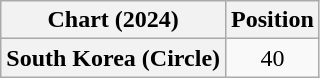<table class="wikitable plainrowheaders" style="text-align:center">
<tr>
<th scope="col">Chart (2024)</th>
<th scope="col">Position</th>
</tr>
<tr>
<th scope="row">South Korea (Circle)</th>
<td>40</td>
</tr>
</table>
